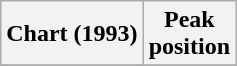<table class="wikitable plainrowheaders" style="text-align:center">
<tr>
<th scope="col">Chart (1993)</th>
<th scope="col">Peak<br>position</th>
</tr>
<tr>
</tr>
</table>
